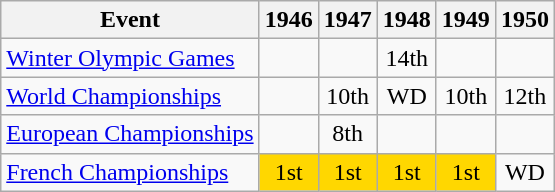<table class="wikitable">
<tr>
<th>Event</th>
<th>1946</th>
<th>1947</th>
<th>1948</th>
<th>1949</th>
<th>1950</th>
</tr>
<tr>
<td><a href='#'>Winter Olympic Games</a></td>
<td></td>
<td></td>
<td align="center">14th</td>
<td></td>
<td></td>
</tr>
<tr>
<td><a href='#'>World Championships</a></td>
<td></td>
<td align="center">10th</td>
<td align="center">WD</td>
<td align="center">10th</td>
<td align="center">12th</td>
</tr>
<tr>
<td><a href='#'>European Championships</a></td>
<td></td>
<td align="center">8th</td>
<td></td>
<td></td>
<td></td>
</tr>
<tr>
<td><a href='#'>French Championships</a></td>
<td align="center" bgcolor="gold">1st</td>
<td align="center" bgcolor="gold">1st</td>
<td align="center" bgcolor="gold">1st</td>
<td align="center" bgcolor="gold">1st</td>
<td align="center">WD</td>
</tr>
</table>
